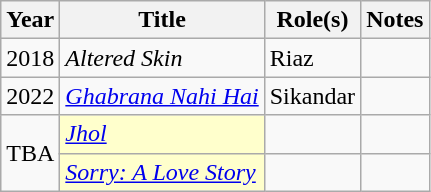<table class="wikitable plainrowheaders sortable">
<tr>
<th scope="col">Year</th>
<th scope="col">Title</th>
<th scope="col">Role(s)</th>
<th scope="col">Notes</th>
</tr>
<tr>
<td>2018</td>
<td><em>Altered Skin</em></td>
<td>Riaz</td>
<td></td>
</tr>
<tr>
<td>2022</td>
<td><em><a href='#'>Ghabrana Nahi Hai</a></em></td>
<td>Sikandar</td>
<td></td>
</tr>
<tr>
<td rowspan="2">TBA</td>
<td ! scope="row" style="background:#ffc;"><em><a href='#'>Jhol</a></em></td>
<td></td>
<td></td>
</tr>
<tr>
<td ! scope="row" style="background:#ffc;"><em><a href='#'>Sorry: A Love Story</a></em></td>
<td></td>
<td></td>
</tr>
</table>
